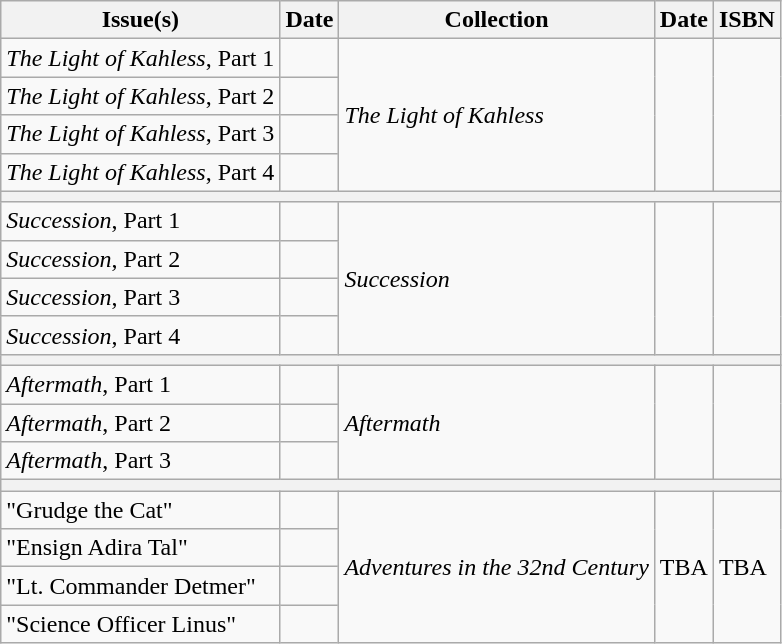<table class="wikitable">
<tr>
<th>Issue(s)</th>
<th>Date</th>
<th>Collection</th>
<th>Date</th>
<th>ISBN</th>
</tr>
<tr>
<td><em>The Light of Kahless</em>, Part 1</td>
<td></td>
<td rowspan="4"><em>The Light of Kahless</em></td>
<td rowspan="4"></td>
<td rowspan="4"></td>
</tr>
<tr>
<td><em>The Light of Kahless</em>, Part 2</td>
<td></td>
</tr>
<tr>
<td><em>The Light of Kahless</em>, Part 3</td>
<td></td>
</tr>
<tr>
<td><em>The Light of Kahless</em>, Part 4</td>
<td></td>
</tr>
<tr>
<th colspan="5"></th>
</tr>
<tr>
<td><em>Succession</em>, Part 1</td>
<td></td>
<td rowspan="4"><em>Succession</em></td>
<td rowspan="4"></td>
<td rowspan="4"></td>
</tr>
<tr>
<td><em>Succession</em>, Part 2</td>
<td></td>
</tr>
<tr>
<td><em>Succession</em>, Part 3</td>
<td></td>
</tr>
<tr>
<td><em>Succession</em>, Part 4</td>
<td></td>
</tr>
<tr>
<th colspan="5"></th>
</tr>
<tr>
<td><em>Aftermath</em>, Part 1</td>
<td></td>
<td rowspan="3"><em>Aftermath</em></td>
<td rowspan="3"></td>
<td rowspan="3"></td>
</tr>
<tr>
<td><em>Aftermath</em>, Part 2</td>
<td></td>
</tr>
<tr>
<td><em>Aftermath</em>, Part 3</td>
<td></td>
</tr>
<tr>
<th colspan="5"></th>
</tr>
<tr>
<td>"Grudge the Cat"</td>
<td></td>
<td rowspan="4"><em>Adventures in the 32nd Century</em></td>
<td rowspan="4">TBA</td>
<td rowspan="4">TBA</td>
</tr>
<tr>
<td>"Ensign Adira Tal"</td>
<td></td>
</tr>
<tr>
<td>"Lt. Commander Detmer"</td>
<td></td>
</tr>
<tr>
<td>"Science Officer Linus"</td>
<td></td>
</tr>
</table>
